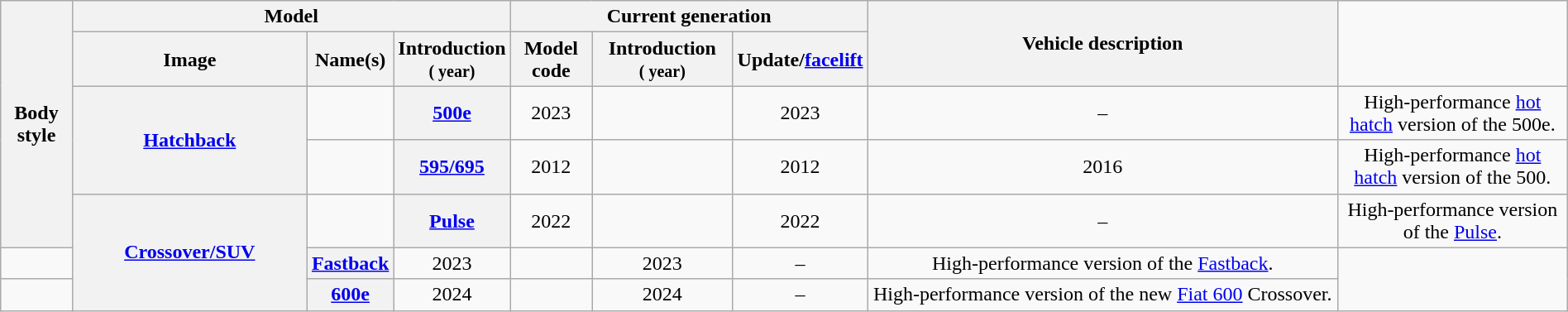<table class="wikitable sortable" style="text-align: center; width: 100%">
<tr>
<th rowspan="5">Body style</th>
<th colspan="3">Model</th>
<th colspan="3">Current generation</th>
<th rowspan="2" class="unsortable" width=30% cellpadding=30px>Vehicle description</th>
</tr>
<tr>
<th class="unsortable" width="15%">Image</th>
<th>Name(s)</th>
<th>Introduction<br><small>( year)</small></th>
<th>Model code</th>
<th width="9%">Introduction<br><small>( year)</small></th>
<th>Update/<a href='#'>facelift</a></th>
</tr>
<tr>
<th rowspan="2"><a href='#'>Hatchback</a></th>
<td></td>
<th><a href='#'>500e</a></th>
<td>2023</td>
<td></td>
<td>2023</td>
<td>–</td>
<td>High-performance <a href='#'>hot hatch</a> version of the 500e.</td>
</tr>
<tr>
<td></td>
<th><a href='#'>595/695</a></th>
<td>2012</td>
<td></td>
<td>2012</td>
<td>2016</td>
<td>High-performance <a href='#'>hot hatch</a> version of the 500.</td>
</tr>
<tr>
<th rowspan="3"><a href='#'>Crossover/SUV</a></th>
<td></td>
<th><a href='#'>Pulse</a></th>
<td>2022</td>
<td></td>
<td>2022</td>
<td>–</td>
<td>High-performance version of the <a href='#'>Pulse</a>.</td>
</tr>
<tr>
<td></td>
<th><a href='#'>Fastback</a></th>
<td>2023</td>
<td></td>
<td>2023</td>
<td>–</td>
<td>High-performance version of the <a href='#'>Fastback</a>.</td>
</tr>
<tr>
<td></td>
<th><a href='#'>600e</a></th>
<td>2024</td>
<td></td>
<td>2024</td>
<td>–</td>
<td>High-performance version of the new <a href='#'>Fiat 600</a> Crossover.</td>
</tr>
</table>
